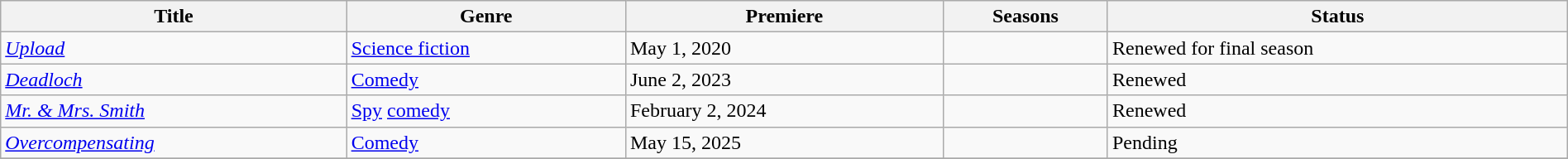<table class="wikitable sortable" style="width:100%;">
<tr>
<th>Title</th>
<th>Genre</th>
<th>Premiere</th>
<th>Seasons</th>
<th>Status</th>
</tr>
<tr>
<td><em><a href='#'>Upload</a></em></td>
<td><a href='#'>Science fiction</a></td>
<td>May 1, 2020</td>
<td></td>
<td>Renewed for final season</td>
</tr>
<tr>
<td><em><a href='#'>Deadloch</a></em></td>
<td><a href='#'>Comedy</a></td>
<td>June 2, 2023</td>
<td></td>
<td>Renewed</td>
</tr>
<tr>
<td><em><a href='#'>Mr. & Mrs. Smith</a></em></td>
<td><a href='#'>Spy</a> <a href='#'>comedy</a></td>
<td>February 2, 2024</td>
<td></td>
<td>Renewed</td>
</tr>
<tr>
<td><em><a href='#'>Overcompensating</a></em></td>
<td><a href='#'>Comedy</a></td>
<td>May 15, 2025</td>
<td></td>
<td>Pending</td>
</tr>
<tr>
</tr>
</table>
